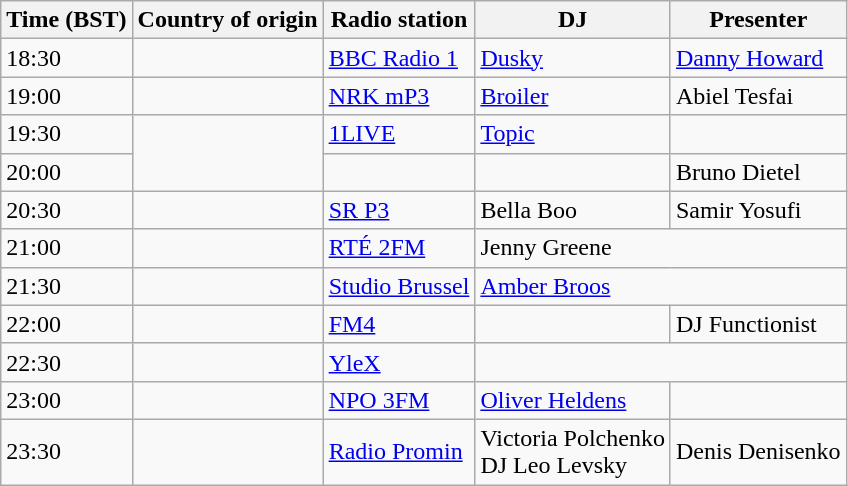<table class="wikitable">
<tr>
<th>Time (BST)</th>
<th>Country of origin</th>
<th>Radio station</th>
<th>DJ</th>
<th>Presenter</th>
</tr>
<tr>
<td>18:30</td>
<td></td>
<td><a href='#'>BBC Radio 1</a></td>
<td><a href='#'>Dusky</a></td>
<td><a href='#'>Danny Howard</a></td>
</tr>
<tr>
<td>19:00</td>
<td></td>
<td><a href='#'>NRK mP3</a></td>
<td><a href='#'>Broiler</a></td>
<td>Abiel Tesfai</td>
</tr>
<tr>
<td>19:30</td>
<td rowspan="2"></td>
<td><a href='#'>1LIVE</a></td>
<td><a href='#'>Topic</a></td>
<td></td>
</tr>
<tr>
<td>20:00</td>
<td></td>
<td></td>
<td>Bruno Dietel</td>
</tr>
<tr>
<td>20:30</td>
<td></td>
<td><a href='#'>SR P3</a></td>
<td>Bella Boo</td>
<td>Samir Yosufi</td>
</tr>
<tr>
<td>21:00</td>
<td></td>
<td><a href='#'>RTÉ 2FM</a></td>
<td colspan="2">Jenny Greene</td>
</tr>
<tr>
<td>21:30</td>
<td></td>
<td><a href='#'>Studio Brussel</a></td>
<td colspan="2"><a href='#'>Amber Broos</a></td>
</tr>
<tr>
<td>22:00</td>
<td></td>
<td><a href='#'>FM4</a></td>
<td></td>
<td>DJ Functionist</td>
</tr>
<tr>
<td>22:30</td>
<td></td>
<td><a href='#'>YleX</a></td>
<td colspan="2"></td>
</tr>
<tr>
<td>23:00</td>
<td></td>
<td><a href='#'>NPO 3FM</a></td>
<td><a href='#'>Oliver Heldens</a></td>
<td></td>
</tr>
<tr>
<td>23:30</td>
<td></td>
<td><a href='#'>Radio Promin</a></td>
<td>Victoria Polchenko<br>DJ Leo Levsky</td>
<td>Denis Denisenko</td>
</tr>
</table>
